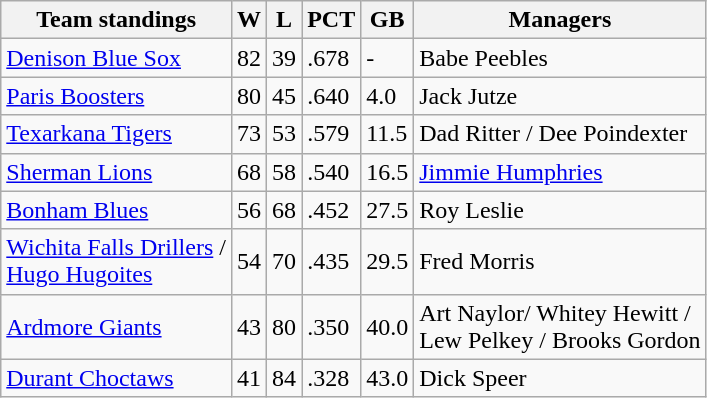<table class="wikitable">
<tr>
<th>Team standings</th>
<th>W</th>
<th>L</th>
<th>PCT</th>
<th>GB</th>
<th>Managers</th>
</tr>
<tr>
<td><a href='#'>Denison Blue Sox</a></td>
<td>82</td>
<td>39</td>
<td>.678</td>
<td>-</td>
<td>Babe Peebles</td>
</tr>
<tr>
<td><a href='#'>Paris Boosters</a></td>
<td>80</td>
<td>45</td>
<td>.640</td>
<td>4.0</td>
<td>Jack Jutze</td>
</tr>
<tr>
<td><a href='#'>Texarkana Tigers</a></td>
<td>73</td>
<td>53</td>
<td>.579</td>
<td>11.5</td>
<td>Dad Ritter / Dee Poindexter</td>
</tr>
<tr>
<td><a href='#'>Sherman Lions</a></td>
<td>68</td>
<td>58</td>
<td>.540</td>
<td>16.5</td>
<td><a href='#'>Jimmie Humphries</a></td>
</tr>
<tr>
<td><a href='#'>Bonham Blues</a></td>
<td>56</td>
<td>68</td>
<td>.452</td>
<td>27.5</td>
<td>Roy Leslie</td>
</tr>
<tr>
<td><a href='#'>Wichita Falls Drillers</a> /<br> <a href='#'>Hugo Hugoites</a></td>
<td>54</td>
<td>70</td>
<td>.435</td>
<td>29.5</td>
<td>Fred Morris</td>
</tr>
<tr>
<td><a href='#'>Ardmore Giants</a></td>
<td>43</td>
<td>80</td>
<td>.350</td>
<td>40.0</td>
<td>Art Naylor/ Whitey Hewitt /<br> Lew Pelkey / Brooks Gordon</td>
</tr>
<tr>
<td><a href='#'>Durant Choctaws</a></td>
<td>41</td>
<td>84</td>
<td>.328</td>
<td>43.0</td>
<td>Dick Speer</td>
</tr>
</table>
